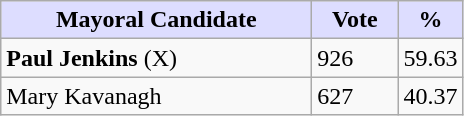<table class="wikitable">
<tr>
<th style="background:#ddf; width:200px;">Mayoral Candidate</th>
<th style="background:#ddf; width:50px;">Vote</th>
<th style="background:#ddf; width:30px;">%</th>
</tr>
<tr>
<td><strong>Paul Jenkins</strong> (X)</td>
<td>926</td>
<td>59.63</td>
</tr>
<tr>
<td>Mary Kavanagh</td>
<td>627</td>
<td>40.37</td>
</tr>
</table>
